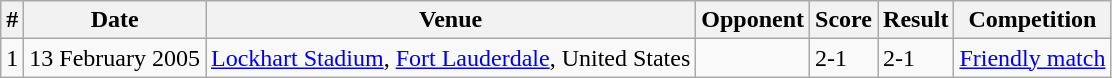<table class="wikitable">
<tr>
<th>#</th>
<th>Date</th>
<th>Venue</th>
<th>Opponent</th>
<th>Score</th>
<th>Result</th>
<th>Competition</th>
</tr>
<tr>
<td>1</td>
<td>13 February 2005</td>
<td><a href='#'>Lockhart Stadium</a>, <a href='#'>Fort Lauderdale</a>, United States</td>
<td></td>
<td>2-1</td>
<td>2-1</td>
<td><a href='#'>Friendly match</a></td>
</tr>
</table>
